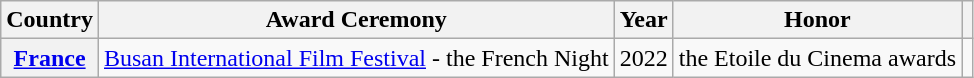<table class="wikitable plainrowheaders sortable">
<tr>
<th scope="col">Country</th>
<th>Award Ceremony</th>
<th scope="col">Year</th>
<th scope="col">Honor</th>
<th class="unsortable" scope="col"></th>
</tr>
<tr>
<th scope="row"><a href='#'>France</a></th>
<td><a href='#'>Busan International Film Festival</a> - the French Night</td>
<td>2022</td>
<td>the Etoile du Cinema awards</td>
<td></td>
</tr>
</table>
